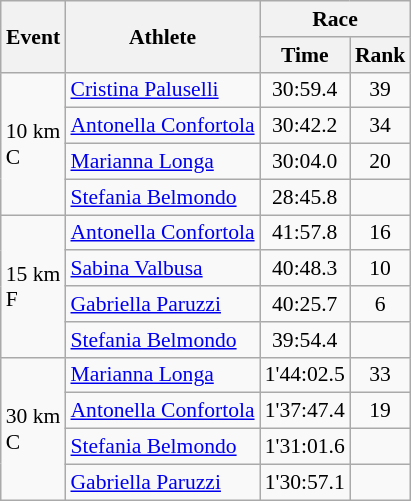<table class="wikitable" border="1" style="font-size:90%">
<tr>
<th rowspan=2>Event</th>
<th rowspan=2>Athlete</th>
<th colspan=2>Race</th>
</tr>
<tr>
<th>Time</th>
<th>Rank</th>
</tr>
<tr>
<td rowspan=4>10 km <br> C</td>
<td><a href='#'>Cristina Paluselli</a></td>
<td align=center>30:59.4</td>
<td align=center>39</td>
</tr>
<tr>
<td><a href='#'>Antonella Confortola</a></td>
<td align=center>30:42.2</td>
<td align=center>34</td>
</tr>
<tr>
<td><a href='#'>Marianna Longa</a></td>
<td align=center>30:04.0</td>
<td align=center>20</td>
</tr>
<tr>
<td><a href='#'>Stefania Belmondo</a></td>
<td align=center>28:45.8</td>
<td align=center></td>
</tr>
<tr>
<td rowspan=4>15 km <br> F</td>
<td><a href='#'>Antonella Confortola</a></td>
<td align=center>41:57.8</td>
<td align=center>16</td>
</tr>
<tr>
<td><a href='#'>Sabina Valbusa</a></td>
<td align=center>40:48.3</td>
<td align=center>10</td>
</tr>
<tr>
<td><a href='#'>Gabriella Paruzzi</a></td>
<td align=center>40:25.7</td>
<td align=center>6</td>
</tr>
<tr>
<td><a href='#'>Stefania Belmondo</a></td>
<td align=center>39:54.4</td>
<td align=center></td>
</tr>
<tr>
<td rowspan=4>30 km <br> C</td>
<td><a href='#'>Marianna Longa</a></td>
<td align=center>1'44:02.5</td>
<td align=center>33</td>
</tr>
<tr>
<td><a href='#'>Antonella Confortola</a></td>
<td align=center>1'37:47.4</td>
<td align=center>19</td>
</tr>
<tr>
<td><a href='#'>Stefania Belmondo</a></td>
<td align=center>1'31:01.6</td>
<td align=center></td>
</tr>
<tr>
<td><a href='#'>Gabriella Paruzzi</a></td>
<td align=center>1'30:57.1</td>
<td align=center></td>
</tr>
</table>
